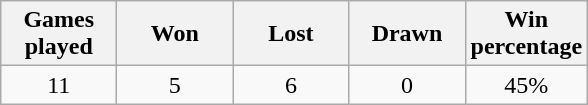<table class="wikitable" style="text-align:center">
<tr>
<th width="70">Games played</th>
<th width="70">Won</th>
<th width="70">Lost</th>
<th width="70">Drawn</th>
<th width="70">Win percentage</th>
</tr>
<tr>
<td>11</td>
<td>5</td>
<td>6</td>
<td>0</td>
<td>45%</td>
</tr>
</table>
